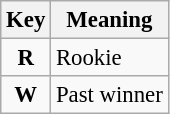<table class="wikitable" style="font-size: 95%;">
<tr>
<th>Key</th>
<th>Meaning</th>
</tr>
<tr>
<td align="center"><strong><span>R</span></strong></td>
<td>Rookie</td>
</tr>
<tr>
<td align="center"><strong><span>W</span></strong></td>
<td>Past winner</td>
</tr>
</table>
